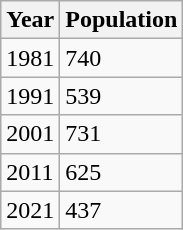<table class="wikitable">
<tr>
<th>Year</th>
<th>Population</th>
</tr>
<tr>
<td>1981</td>
<td>740</td>
</tr>
<tr>
<td>1991</td>
<td>539</td>
</tr>
<tr>
<td>2001</td>
<td>731</td>
</tr>
<tr>
<td>2011</td>
<td>625</td>
</tr>
<tr>
<td>2021</td>
<td>437</td>
</tr>
</table>
